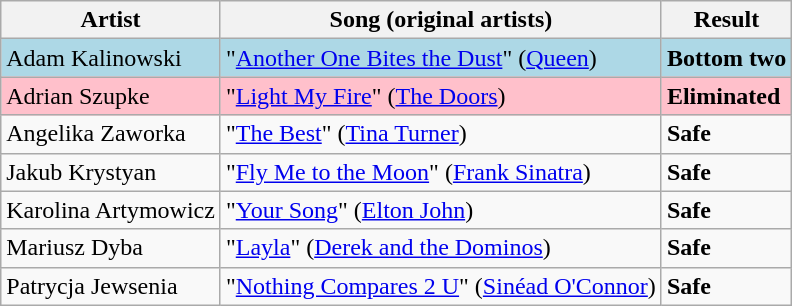<table class=wikitable>
<tr>
<th>Artist</th>
<th>Song (original artists)</th>
<th>Result</th>
</tr>
<tr style="background:lightblue;">
<td>Adam Kalinowski</td>
<td>"<a href='#'>Another One Bites the Dust</a>" (<a href='#'>Queen</a>)</td>
<td><strong>Bottom two</strong></td>
</tr>
<tr style="background:pink;">
<td>Adrian Szupke</td>
<td>"<a href='#'>Light My Fire</a>" (<a href='#'>The Doors</a>)</td>
<td><strong>Eliminated</strong></td>
</tr>
<tr>
<td>Angelika Zaworka</td>
<td>"<a href='#'>The Best</a>" (<a href='#'>Tina Turner</a>)</td>
<td><strong>Safe</strong></td>
</tr>
<tr>
<td>Jakub Krystyan</td>
<td>"<a href='#'>Fly Me to the Moon</a>" (<a href='#'>Frank Sinatra</a>)</td>
<td><strong>Safe</strong></td>
</tr>
<tr>
<td>Karolina Artymowicz</td>
<td>"<a href='#'>Your Song</a>" (<a href='#'>Elton John</a>)</td>
<td><strong>Safe</strong></td>
</tr>
<tr>
<td>Mariusz Dyba</td>
<td>"<a href='#'>Layla</a>" (<a href='#'>Derek and the Dominos</a>)</td>
<td><strong>Safe</strong></td>
</tr>
<tr>
<td>Patrycja Jewsenia</td>
<td>"<a href='#'>Nothing Compares 2 U</a>" (<a href='#'>Sinéad O'Connor</a>)</td>
<td><strong>Safe</strong></td>
</tr>
</table>
